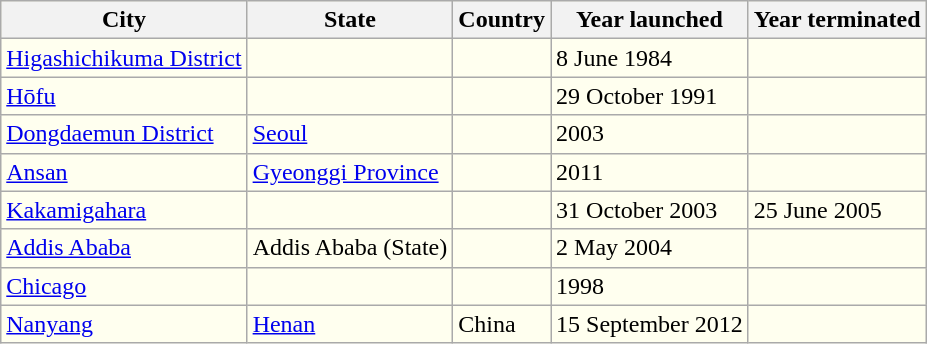<table class="wikitable" style="font-size:100%; background:#FFFFEF; float:left;">
<tr>
<th>City</th>
<th>State</th>
<th>Country</th>
<th>Year launched</th>
<th>Year terminated</th>
</tr>
<tr>
<td><a href='#'>Higashichikuma District</a></td>
<td></td>
<td></td>
<td>8 June 1984</td>
<td></td>
</tr>
<tr>
<td><a href='#'>Hōfu</a></td>
<td></td>
<td></td>
<td>29 October 1991</td>
<td></td>
</tr>
<tr>
<td><a href='#'>Dongdaemun District</a></td>
<td><a href='#'>Seoul</a></td>
<td></td>
<td>2003</td>
<td></td>
</tr>
<tr>
<td><a href='#'>Ansan</a></td>
<td><a href='#'>Gyeonggi Province</a></td>
<td></td>
<td>2011</td>
<td></td>
</tr>
<tr>
<td><a href='#'>Kakamigahara</a></td>
<td></td>
<td></td>
<td>31 October 2003</td>
<td>25 June 2005</td>
</tr>
<tr>
<td><a href='#'>Addis Ababa</a></td>
<td>Addis Ababa (State)</td>
<td></td>
<td>2 May 2004</td>
<td></td>
</tr>
<tr>
<td><a href='#'>Chicago</a></td>
<td></td>
<td></td>
<td>1998</td>
</tr>
<tr>
<td><a href='#'>Nanyang</a></td>
<td><a href='#'>Henan</a></td>
<td> China</td>
<td>15 September 2012</td>
<td></td>
</tr>
</table>
